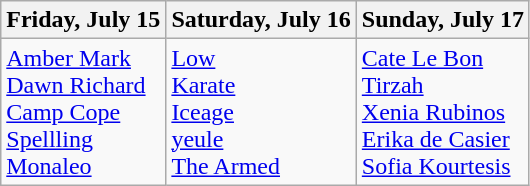<table class="wikitable">
<tr>
<th>Friday, July 15</th>
<th>Saturday, July 16</th>
<th>Sunday, July 17</th>
</tr>
<tr valign="top">
<td><a href='#'>Amber Mark</a><br><a href='#'>Dawn Richard</a><br><a href='#'>Camp Cope</a><br><a href='#'>Spellling</a><br><a href='#'>Monaleo</a></td>
<td><a href='#'>Low</a><br><a href='#'>Karate</a><br><a href='#'>Iceage</a><br><a href='#'>yeule</a><br><a href='#'>The Armed</a></td>
<td><a href='#'>Cate Le Bon</a><br><a href='#'>Tirzah</a><br><a href='#'>Xenia Rubinos</a><br><a href='#'>Erika de Casier</a><br><a href='#'>Sofia Kourtesis</a></td>
</tr>
</table>
